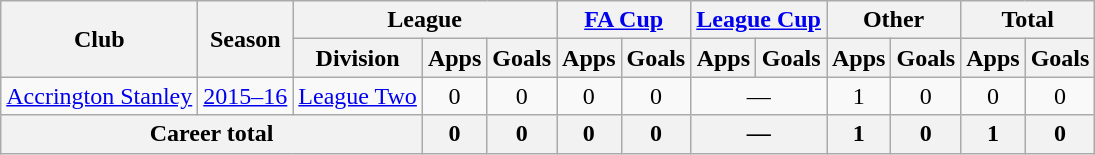<table class="wikitable" style="text-align: center;">
<tr>
<th rowspan="2">Club</th>
<th rowspan="2">Season</th>
<th colspan="3">League</th>
<th colspan="2"><a href='#'>FA Cup</a></th>
<th colspan="2"><a href='#'>League Cup</a></th>
<th colspan="2">Other</th>
<th colspan="2">Total</th>
</tr>
<tr>
<th>Division</th>
<th>Apps</th>
<th>Goals</th>
<th>Apps</th>
<th>Goals</th>
<th>Apps</th>
<th>Goals</th>
<th>Apps</th>
<th>Goals</th>
<th>Apps</th>
<th>Goals</th>
</tr>
<tr>
<td><a href='#'>Accrington Stanley</a></td>
<td><a href='#'>2015–16</a></td>
<td><a href='#'>League Two</a></td>
<td>0</td>
<td>0</td>
<td>0</td>
<td>0</td>
<td colspan="2">—</td>
<td>1</td>
<td>0</td>
<td>0</td>
<td>0</td>
</tr>
<tr>
<th colspan="3">Career total</th>
<th>0</th>
<th>0</th>
<th>0</th>
<th>0</th>
<th colspan="2">—</th>
<th>1</th>
<th>0</th>
<th>1</th>
<th>0</th>
</tr>
</table>
